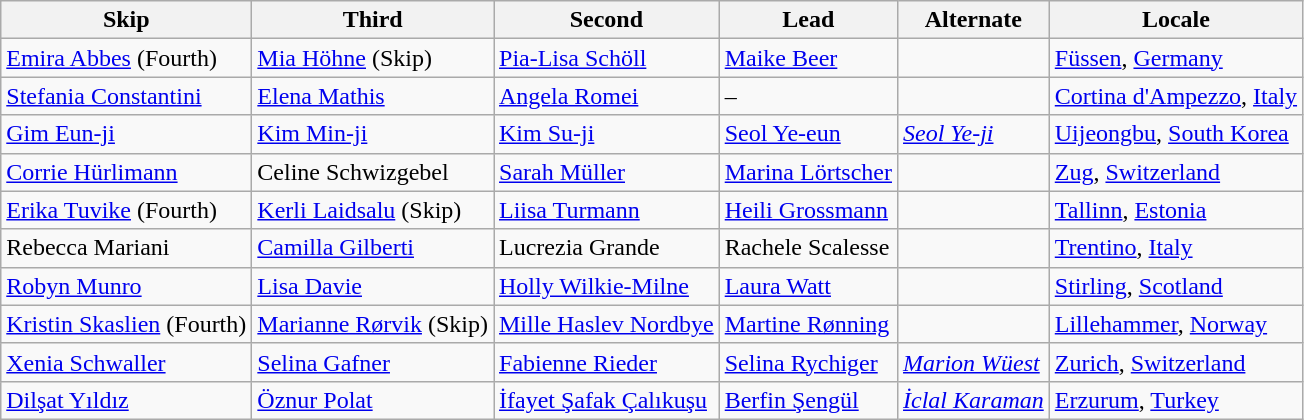<table class=wikitable>
<tr>
<th scope="col">Skip</th>
<th scope="col">Third</th>
<th scope="col">Second</th>
<th scope="col">Lead</th>
<th scope="col">Alternate</th>
<th scope="col">Locale</th>
</tr>
<tr>
<td><a href='#'>Emira Abbes</a> (Fourth)</td>
<td><a href='#'>Mia Höhne</a> (Skip)</td>
<td><a href='#'>Pia-Lisa Schöll</a></td>
<td><a href='#'>Maike Beer</a></td>
<td></td>
<td> <a href='#'>Füssen</a>, <a href='#'>Germany</a></td>
</tr>
<tr>
<td><a href='#'>Stefania Constantini</a></td>
<td><a href='#'>Elena Mathis</a></td>
<td><a href='#'>Angela Romei</a></td>
<td>–</td>
<td></td>
<td> <a href='#'>Cortina d'Ampezzo</a>, <a href='#'>Italy</a></td>
</tr>
<tr>
<td><a href='#'>Gim Eun-ji</a></td>
<td><a href='#'>Kim Min-ji</a></td>
<td><a href='#'>Kim Su-ji</a></td>
<td><a href='#'>Seol Ye-eun</a></td>
<td><em><a href='#'>Seol Ye-ji</a></em></td>
<td> <a href='#'>Uijeongbu</a>, <a href='#'>South Korea</a></td>
</tr>
<tr>
<td><a href='#'>Corrie Hürlimann</a></td>
<td>Celine Schwizgebel</td>
<td><a href='#'>Sarah Müller</a></td>
<td><a href='#'>Marina Lörtscher</a></td>
<td></td>
<td> <a href='#'>Zug</a>, <a href='#'>Switzerland</a></td>
</tr>
<tr>
<td><a href='#'>Erika Tuvike</a> (Fourth)</td>
<td><a href='#'>Kerli Laidsalu</a> (Skip)</td>
<td><a href='#'>Liisa Turmann</a></td>
<td><a href='#'>Heili Grossmann</a></td>
<td></td>
<td> <a href='#'>Tallinn</a>, <a href='#'>Estonia</a></td>
</tr>
<tr>
<td>Rebecca Mariani</td>
<td><a href='#'>Camilla Gilberti</a></td>
<td>Lucrezia Grande</td>
<td>Rachele Scalesse</td>
<td></td>
<td> <a href='#'>Trentino</a>, <a href='#'>Italy</a></td>
</tr>
<tr>
<td><a href='#'>Robyn Munro</a></td>
<td><a href='#'>Lisa Davie</a></td>
<td><a href='#'>Holly Wilkie-Milne</a></td>
<td><a href='#'>Laura Watt</a></td>
<td></td>
<td> <a href='#'>Stirling</a>, <a href='#'>Scotland</a></td>
</tr>
<tr>
<td><a href='#'>Kristin Skaslien</a> (Fourth)</td>
<td><a href='#'>Marianne Rørvik</a> (Skip)</td>
<td><a href='#'>Mille Haslev Nordbye</a></td>
<td><a href='#'>Martine Rønning</a></td>
<td></td>
<td> <a href='#'>Lillehammer</a>, <a href='#'>Norway</a></td>
</tr>
<tr>
<td><a href='#'>Xenia Schwaller</a></td>
<td><a href='#'>Selina Gafner</a></td>
<td><a href='#'>Fabienne Rieder</a></td>
<td><a href='#'>Selina Rychiger</a></td>
<td><em><a href='#'>Marion Wüest</a></em></td>
<td> <a href='#'>Zurich</a>, <a href='#'>Switzerland</a></td>
</tr>
<tr>
<td><a href='#'>Dilşat Yıldız</a></td>
<td><a href='#'>Öznur Polat</a></td>
<td><a href='#'>İfayet Şafak Çalıkuşu</a></td>
<td><a href='#'>Berfin Şengül</a></td>
<td><em><a href='#'>İclal Karaman</a></em></td>
<td> <a href='#'>Erzurum</a>, <a href='#'>Turkey</a></td>
</tr>
</table>
